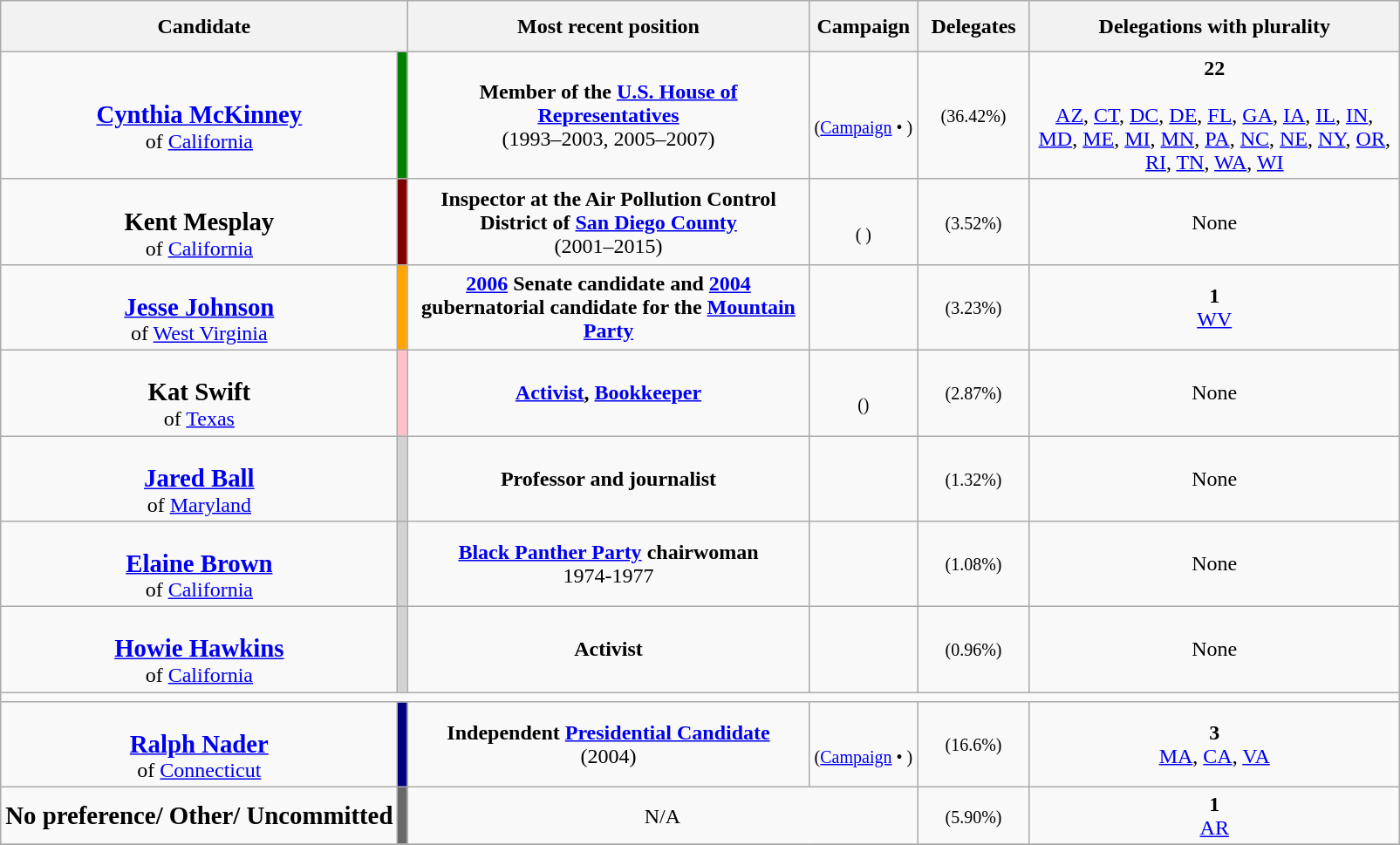<table class="wikitable sortable" style="text-align:center;">
<tr>
<th colspan=2 style="padding:10px; width:120px; ">Candidate</th>
<th style="width:300px;"  class="unsortable">Most recent position</th>
<th class="unsortable">Campaign</th>
<th style="padding:10px;">Delegates</th>
<th style="width:275px;">Delegations with plurality</th>
</tr>
<tr>
<td><br><big><strong><a href='#'>Cynthia McKinney</a></strong></big><br>of <a href='#'>California</a></td>
<td style="background:green;"></td>
<td><strong>Member of the <a href='#'>U.S. House of Representatives</a></strong><br>(1993–2003, 2005–2007)</td>
<td><br><small>(<a href='#'>Campaign</a> • )</small></td>
<td data-sort-value="304.5"><small>(36.42%)</small></td>
<td data-sort-value="22"><strong>22</strong><br><br><a href='#'>AZ</a>, <a href='#'>CT</a>, <a href='#'>DC</a>, <a href='#'>DE</a>, <a href='#'>FL</a>, <a href='#'>GA</a>, <a href='#'>IA</a>, <a href='#'>IL</a>, <a href='#'>IN</a>, <a href='#'>MD</a>, <a href='#'>ME</a>, <a href='#'>MI</a>, <a href='#'>MN</a>, <a href='#'>PA</a>, <a href='#'>NC</a>, <a href='#'>NE</a>, <a href='#'>NY</a>, <a href='#'>OR</a>, <a href='#'>RI</a>, <a href='#'>TN</a>, <a href='#'>WA</a>, <a href='#'>WI</a></td>
</tr>
<tr>
<td data-sort-value="Mesplay, Kent"><br><big><strong>Kent Mesplay</strong></big><br>of <a href='#'>California</a></td>
<td style="background:maroon;"></td>
<td><strong>Inspector at the Air Pollution Control<br>District of <a href='#'>San Diego County</a></strong><br>(2001–2015)</td>
<td><br><small>( )</small></td>
<td data-sort-value="029.5"><small>(3.52%)</small></td>
<td data-sort-value="00">None</td>
</tr>
<tr>
<td data-sort-value="Johnson, Jesse"><br><big><strong><a href='#'>Jesse Johnson</a></strong></big><br>of <a href='#'>West Virginia</a></td>
<td style="background:orange;"></td>
<td><strong><a href='#'>2006</a> Senate candidate and <a href='#'>2004</a> gubernatorial candidate for the <a href='#'>Mountain Party</a></strong></td>
<td></td>
<td data-sort-value="027"><small>(3.23%)</small></td>
<td data-sort-value="01"><strong>1</strong><br><a href='#'>WV</a></td>
</tr>
<tr>
<td><br><big><strong>Kat Swift</strong></big><br>of <a href='#'>Texas</a></td>
<td style="background:pink;"></td>
<td><strong><a href='#'>Activist</a>, <a href='#'>Bookkeeper</a></strong></td>
<td><br><small>()</small></td>
<td data-sort-value="024"><small>(2.87%)</small></td>
<td data-sort-value="00">None</td>
</tr>
<tr>
<td data-sort-value="Ball, Jared"><br><big><strong><a href='#'>Jared Ball</a></strong></big><br>of <a href='#'>Maryland</a></td>
<td style="background:lightgrey;"></td>
<td><strong>Professor and journalist</strong></td>
<td></td>
<td data-sort-value="0011"><small>(1.32%)</small></td>
<td data-sort-value="00">None</td>
</tr>
<tr>
<td data-sort-value="Brown, Elaine"><br><big><strong><a href='#'>Elaine Brown</a></strong></big><br>of <a href='#'>California</a></td>
<td style="background:lightgrey;"></td>
<td><strong><a href='#'>Black Panther Party</a> chairwoman</strong><br>1974-1977</td>
<td></td>
<td data-sort-value="009"><small>(1.08%)</small></td>
<td data-sort-value="00">None</td>
</tr>
<tr>
<td data-sort-value="Hawkins, Howie"><br><big><strong><a href='#'>Howie Hawkins</a></strong></big><br>of <a href='#'>California</a></td>
<td style="background:lightgrey;"></td>
<td><strong>Activist</strong></td>
<td></td>
<td data-sort-value="008"><small>(0.96%)</small></td>
<td data-sort-value="00">None</td>
</tr>
<tr>
<td colspan=6></td>
</tr>
<tr>
<td><br><big><strong><a href='#'>Ralph Nader</a></strong></big><br>of <a href='#'>Connecticut</a></td>
<td style="background:#000080;"></td>
<td><strong>Independent <a href='#'>Presidential Candidate</a></strong><br>(2004)</td>
<td><br><small>(<a href='#'>Campaign</a> • )</small></td>
<td data-sort-value="139"><small>(16.6%)</small></td>
<td data-sort-value="03"><strong>3</strong><br> <a href='#'>MA</a>, <a href='#'>CA</a>, <a href='#'>VA</a></td>
</tr>
<tr>
<td data-sort-value="No preference/ Other/ Uncommitted"><big><strong>No preference/ Other/ Uncommitted</strong></big></td>
<td style="background:dimGrey;"></td>
<td colspan=2>N/A</td>
<td data-sort-value="050"><small>(5.90%)</small></td>
<td data-sort-value="01"><strong>1</strong><br> <a href='#'>AR</a></td>
</tr>
<tr>
</tr>
</table>
